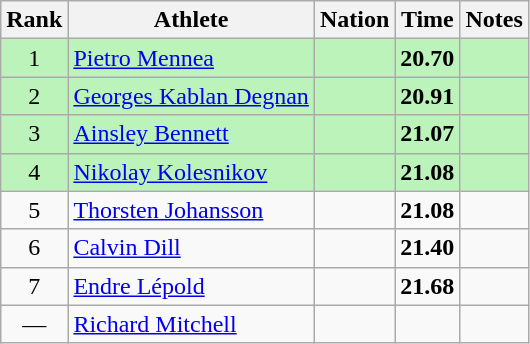<table class="wikitable sortable" style="text-align:center">
<tr>
<th>Rank</th>
<th>Athlete</th>
<th>Nation</th>
<th>Time</th>
<th>Notes</th>
</tr>
<tr style="background:#bbf3bb;">
<td>1</td>
<td align=left><a href='#'>Pietro Mennea</a></td>
<td align=left></td>
<td><strong>20.70</strong></td>
<td></td>
</tr>
<tr style="background:#bbf3bb;">
<td>2</td>
<td align=left><a href='#'>Georges Kablan Degnan</a></td>
<td align=left></td>
<td><strong>20.91</strong></td>
<td></td>
</tr>
<tr style="background:#bbf3bb;">
<td>3</td>
<td align=left><a href='#'>Ainsley Bennett</a></td>
<td align=left></td>
<td><strong>21.07</strong></td>
<td></td>
</tr>
<tr style="background:#bbf3bb;">
<td>4</td>
<td align=left><a href='#'>Nikolay Kolesnikov</a></td>
<td align=left></td>
<td><strong>21.08</strong></td>
<td></td>
</tr>
<tr>
<td>5</td>
<td align=left><a href='#'>Thorsten Johansson</a></td>
<td align=left></td>
<td><strong>21.08</strong></td>
<td></td>
</tr>
<tr>
<td>6</td>
<td align=left><a href='#'>Calvin Dill</a></td>
<td align=left></td>
<td><strong>21.40</strong></td>
<td></td>
</tr>
<tr>
<td>7</td>
<td align=left><a href='#'>Endre Lépold</a></td>
<td align=left></td>
<td><strong>21.68</strong></td>
<td></td>
</tr>
<tr>
<td data-sort-value=8>—</td>
<td align=left><a href='#'>Richard Mitchell</a></td>
<td align=left></td>
<td data-sort-value=99.99></td>
<td></td>
</tr>
</table>
